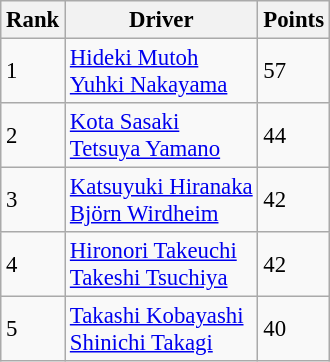<table class="wikitable" style="font-size: 95%;">
<tr>
<th>Rank</th>
<th>Driver</th>
<th>Points</th>
</tr>
<tr>
<td>1</td>
<td> <a href='#'>Hideki Mutoh</a><br> <a href='#'>Yuhki Nakayama</a></td>
<td>57</td>
</tr>
<tr>
<td>2</td>
<td> <a href='#'>Kota Sasaki</a><br> <a href='#'>Tetsuya Yamano</a></td>
<td>44</td>
</tr>
<tr>
<td>3</td>
<td> <a href='#'>Katsuyuki Hiranaka</a><br> <a href='#'>Björn Wirdheim</a></td>
<td>42</td>
</tr>
<tr>
<td>4</td>
<td> <a href='#'>Hironori Takeuchi</a><br> <a href='#'>Takeshi Tsuchiya</a></td>
<td>42</td>
</tr>
<tr>
<td>5</td>
<td> <a href='#'>Takashi Kobayashi</a><br> <a href='#'>Shinichi Takagi</a></td>
<td>40</td>
</tr>
</table>
